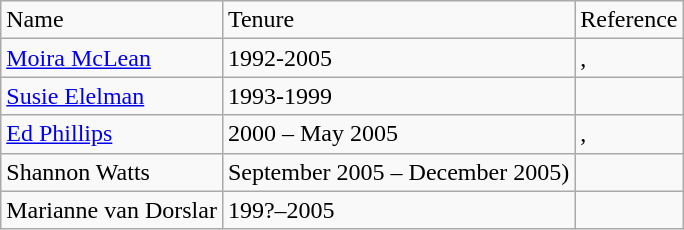<table class="wikitable">
<tr>
<td>Name</td>
<td>Tenure</td>
<td>Reference</td>
</tr>
<tr>
<td><a href='#'>Moira McLean</a></td>
<td>1992-2005</td>
<td>,</td>
</tr>
<tr>
<td><a href='#'>Susie Elelman</a></td>
<td>1993-1999</td>
<td></td>
</tr>
<tr>
<td><a href='#'>Ed Phillips</a></td>
<td>2000 – May 2005</td>
<td>,</td>
</tr>
<tr>
<td>Shannon Watts</td>
<td>September 2005 – December 2005)</td>
<td></td>
</tr>
<tr>
<td>Marianne van Dorslar</td>
<td>199?–2005</td>
<td></td>
</tr>
</table>
